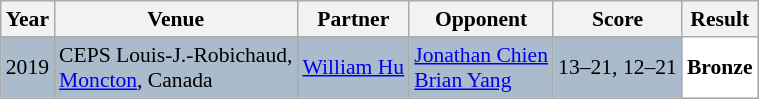<table class="sortable wikitable" style="font-size: 90%;">
<tr>
<th>Year</th>
<th>Venue</th>
<th>Partner</th>
<th>Opponent</th>
<th>Score</th>
<th>Result</th>
</tr>
<tr style="background:#AABBCC">
<td align="center">2019</td>
<td align="left">CEPS Louis-J.-Robichaud,<br><a href='#'>Moncton</a>, Canada</td>
<td align="left"> <a href='#'>William Hu</a></td>
<td align="left"> <a href='#'>Jonathan Chien</a><br> <a href='#'>Brian Yang</a></td>
<td align="left">13–21, 12–21</td>
<td style="text-align:left; background:white"> <strong>Bronze</strong></td>
</tr>
</table>
